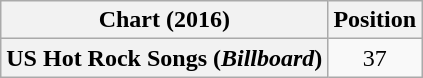<table class="wikitable plainrowheaders">
<tr>
<th>Chart (2016)</th>
<th>Position</th>
</tr>
<tr>
<th scope="row">US Hot Rock Songs (<em>Billboard</em>)</th>
<td align="center">37</td>
</tr>
</table>
